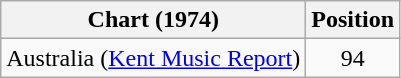<table class="wikitable">
<tr>
<th>Chart (1974)</th>
<th>Position</th>
</tr>
<tr>
<td>Australia (<a href='#'>Kent Music Report</a>)</td>
<td align="center">94</td>
</tr>
</table>
